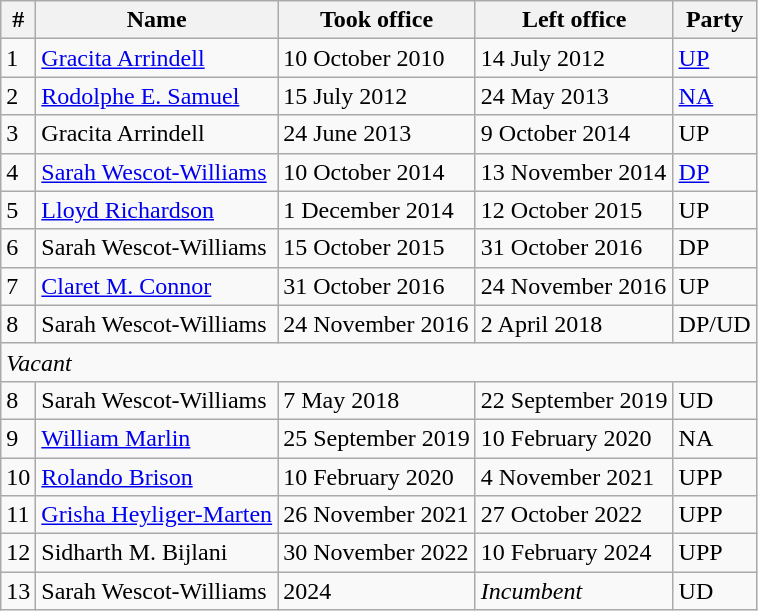<table class="wikitable sortable">
<tr>
<th>#</th>
<th>Name</th>
<th>Took office</th>
<th>Left office</th>
<th>Party</th>
</tr>
<tr>
<td>1</td>
<td><a href='#'>Gracita Arrindell</a></td>
<td>10 October 2010</td>
<td>14 July 2012</td>
<td><a href='#'>UP</a></td>
</tr>
<tr>
<td>2</td>
<td><a href='#'>Rodolphe E. Samuel</a></td>
<td>15 July 2012</td>
<td>24 May 2013</td>
<td><a href='#'>NA</a></td>
</tr>
<tr>
<td>3</td>
<td>Gracita Arrindell</td>
<td>24 June 2013</td>
<td>9 October 2014</td>
<td>UP</td>
</tr>
<tr>
<td>4</td>
<td><a href='#'>Sarah Wescot-Williams</a></td>
<td>10 October 2014</td>
<td>13 November 2014</td>
<td><a href='#'>DP</a></td>
</tr>
<tr>
<td>5</td>
<td><a href='#'>Lloyd Richardson</a></td>
<td>1 December 2014</td>
<td>12 October 2015</td>
<td>UP</td>
</tr>
<tr>
<td>6</td>
<td>Sarah Wescot-Williams</td>
<td>15 October 2015</td>
<td>31 October 2016</td>
<td>DP</td>
</tr>
<tr>
<td>7</td>
<td><a href='#'>Claret M. Connor</a></td>
<td>31 October 2016</td>
<td>24 November 2016</td>
<td>UP</td>
</tr>
<tr>
<td>8</td>
<td>Sarah Wescot-Williams</td>
<td>24 November 2016</td>
<td>2 April 2018</td>
<td>DP/UD</td>
</tr>
<tr>
<td colspan="5"><em>Vacant</em></td>
</tr>
<tr>
<td>8</td>
<td>Sarah Wescot-Williams</td>
<td>7 May 2018</td>
<td>22 September 2019</td>
<td>UD</td>
</tr>
<tr>
<td>9</td>
<td><a href='#'>William Marlin</a></td>
<td>25 September 2019</td>
<td>10 February 2020</td>
<td>NA</td>
</tr>
<tr>
<td>10</td>
<td><a href='#'>Rolando Brison</a></td>
<td>10 February 2020</td>
<td>4 November 2021</td>
<td>UPP</td>
</tr>
<tr>
<td>11</td>
<td><a href='#'>Grisha Heyliger-Marten</a></td>
<td>26 November 2021</td>
<td>27 October 2022</td>
<td>UPP</td>
</tr>
<tr>
<td>12</td>
<td>Sidharth M. Bijlani</td>
<td>30 November 2022</td>
<td>10 February 2024</td>
<td>UPP</td>
</tr>
<tr>
<td>13</td>
<td>Sarah Wescot-Williams</td>
<td>2024</td>
<td><em>Incumbent</em></td>
<td>UD</td>
</tr>
</table>
